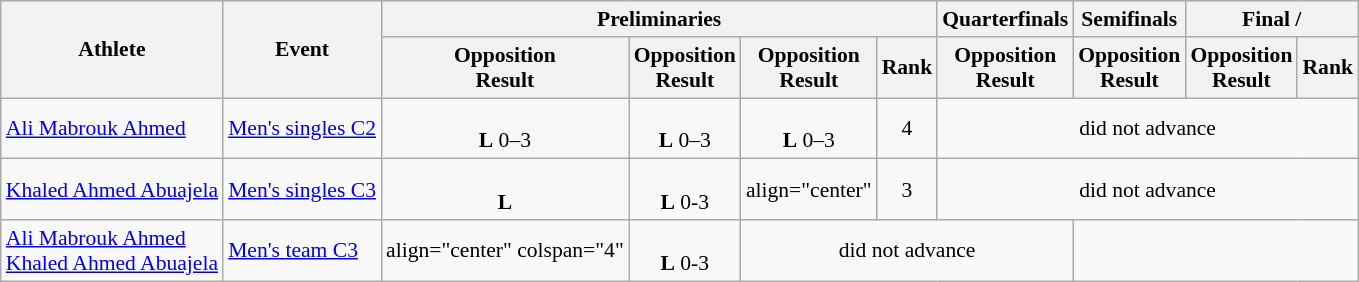<table class=wikitable style="font-size:90%">
<tr>
<th rowspan="2">Athlete</th>
<th rowspan="2">Event</th>
<th colspan="4">Preliminaries</th>
<th>Quarterfinals</th>
<th>Semifinals</th>
<th colspan="2">Final / </th>
</tr>
<tr>
<th>Opposition<br>Result</th>
<th>Opposition<br>Result</th>
<th>Opposition<br>Result</th>
<th>Rank</th>
<th>Opposition<br>Result</th>
<th>Opposition<br>Result</th>
<th>Opposition<br>Result</th>
<th>Rank</th>
</tr>
<tr>
<td><a href='#'>Ali Mabrouk Ahmed</a></td>
<td><a href='#'>Men's singles C2</a></td>
<td align="center"><br><strong>L</strong> 0–3</td>
<td align="center"><br><strong>L</strong> 0–3</td>
<td align="center"><br><strong>L</strong> 0–3</td>
<td align="center">4</td>
<td align="center" colspan="4">did not advance</td>
</tr>
<tr>
<td><a href='#'>Khaled Ahmed Abuajela</a></td>
<td><a href='#'>Men's singles C3</a></td>
<td align="center"><br><strong>L</strong> </td>
<td align="center"><br><strong>L</strong> 0-3</td>
<td>align="center" </td>
<td align="center">3</td>
<td align="center" colspan="4">did not advance</td>
</tr>
<tr>
<td><a href='#'>Ali Mabrouk Ahmed</a><br> <a href='#'>Khaled Ahmed Abuajela</a></td>
<td><a href='#'>Men's team C3</a></td>
<td>align="center" colspan="4" </td>
<td align="center"><br><strong>L</strong> 0-3</td>
<td align="center" colspan="3">did not advance</td>
</tr>
</table>
